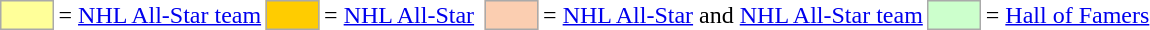<table>
<tr>
<td style="background:#ff9; border:1px solid #aaa; width:2em;"></td>
<td>= <a href='#'>NHL All-Star team</a></td>
<td style="background:#fc0; border:1px solid #aaa; width:2em;"></td>
<td>= <a href='#'>NHL All-Star</a></td>
<td></td>
<td style="background:#fbceb1; border:1px solid #aaa; width:2em;"></td>
<td>= <a href='#'>NHL All-Star</a>  and <a href='#'>NHL All-Star team</a></td>
<td style="background:#cfc; border:1px solid #aaa; width:2em;"></td>
<td>= <a href='#'>Hall of Famers</a></td>
</tr>
</table>
